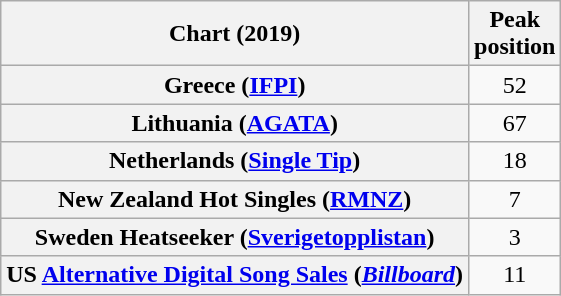<table class="wikitable plainrowheaders sortable" style="text-align:center">
<tr>
<th scope="col">Chart (2019)</th>
<th scope="col">Peak<br> position</th>
</tr>
<tr>
<th scope="row">Greece (<a href='#'>IFPI</a>)</th>
<td>52</td>
</tr>
<tr>
<th scope="row">Lithuania (<a href='#'>AGATA</a>)</th>
<td>67</td>
</tr>
<tr>
<th scope="row">Netherlands (<a href='#'>Single Tip</a>)</th>
<td>18</td>
</tr>
<tr>
<th scope="row">New Zealand Hot Singles (<a href='#'>RMNZ</a>)</th>
<td>7</td>
</tr>
<tr>
<th scope="row">Sweden Heatseeker (<a href='#'>Sverigetopplistan</a>)</th>
<td>3</td>
</tr>
<tr>
<th scope="row">US <a href='#'>Alternative Digital Song Sales</a> (<a href='#'><em>Billboard</em></a>)</th>
<td>11</td>
</tr>
</table>
